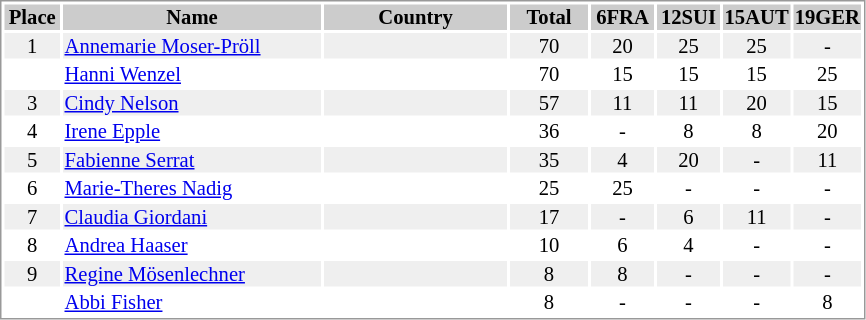<table border="0" style="border: 1px solid #999; background-color:#FFFFFF; text-align:center; font-size:86%; line-height:15px;">
<tr align="center" bgcolor="#CCCCCC">
<th width=35>Place</th>
<th width=170>Name</th>
<th width=120>Country</th>
<th width=50>Total</th>
<th width=40>6FRA</th>
<th width=40>12SUI</th>
<th width=40>15AUT</th>
<th width=40>19GER</th>
</tr>
<tr bgcolor="#EFEFEF">
<td>1</td>
<td align="left"><a href='#'>Annemarie Moser-Pröll</a></td>
<td align="left"></td>
<td>70</td>
<td>20</td>
<td>25</td>
<td>25</td>
<td>-</td>
</tr>
<tr>
<td></td>
<td align="left"><a href='#'>Hanni Wenzel</a></td>
<td align="left"></td>
<td>70</td>
<td>15</td>
<td>15</td>
<td>15</td>
<td>25</td>
</tr>
<tr bgcolor="#EFEFEF">
<td>3</td>
<td align="left"><a href='#'>Cindy Nelson</a></td>
<td align="left"></td>
<td>57</td>
<td>11</td>
<td>11</td>
<td>20</td>
<td>15</td>
</tr>
<tr>
<td>4</td>
<td align="left"><a href='#'>Irene Epple</a></td>
<td align="left"></td>
<td>36</td>
<td>-</td>
<td>8</td>
<td>8</td>
<td>20</td>
</tr>
<tr bgcolor="#EFEFEF">
<td>5</td>
<td align="left"><a href='#'>Fabienne Serrat</a></td>
<td align="left"></td>
<td>35</td>
<td>4</td>
<td>20</td>
<td>-</td>
<td>11</td>
</tr>
<tr>
<td>6</td>
<td align="left"><a href='#'>Marie-Theres Nadig</a></td>
<td align="left"></td>
<td>25</td>
<td>25</td>
<td>-</td>
<td>-</td>
<td>-</td>
</tr>
<tr bgcolor="#EFEFEF">
<td>7</td>
<td align="left"><a href='#'>Claudia Giordani</a></td>
<td align="left"></td>
<td>17</td>
<td>-</td>
<td>6</td>
<td>11</td>
<td>-</td>
</tr>
<tr>
<td>8</td>
<td align="left"><a href='#'>Andrea Haaser</a></td>
<td align="left"></td>
<td>10</td>
<td>6</td>
<td>4</td>
<td>-</td>
<td>-</td>
</tr>
<tr bgcolor="#EFEFEF">
<td>9</td>
<td align="left"><a href='#'>Regine Mösenlechner</a></td>
<td align="left"></td>
<td>8</td>
<td>8</td>
<td>-</td>
<td>-</td>
<td>-</td>
</tr>
<tr>
<td></td>
<td align="left"><a href='#'>Abbi Fisher</a></td>
<td align="left"></td>
<td>8</td>
<td>-</td>
<td>-</td>
<td>-</td>
<td>8</td>
</tr>
</table>
